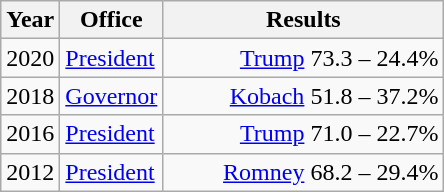<table class=wikitable>
<tr>
<th width="30">Year</th>
<th width="60">Office</th>
<th width="180">Results</th>
</tr>
<tr>
<td>2020</td>
<td><a href='#'>President</a></td>
<td align="right" ><a href='#'>Trump</a> 73.3 – 24.4%</td>
</tr>
<tr>
<td>2018</td>
<td><a href='#'>Governor</a></td>
<td align="right" ><a href='#'>Kobach</a> 51.8 – 37.2%</td>
</tr>
<tr>
<td>2016</td>
<td><a href='#'>President</a></td>
<td align="right" ><a href='#'>Trump</a> 71.0 – 22.7%</td>
</tr>
<tr>
<td>2012</td>
<td><a href='#'>President</a></td>
<td align="right" ><a href='#'>Romney</a> 68.2 – 29.4%</td>
</tr>
</table>
